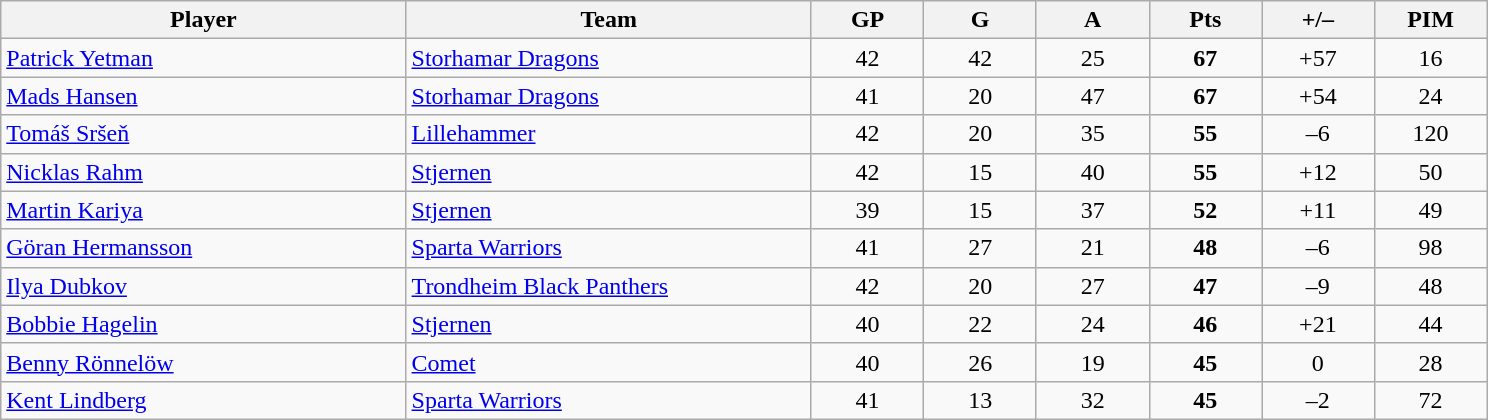<table class="wikitable sortable" style="text-align:center">
<tr>
<th bgcolor="#DDDDFF" width="18%">Player</th>
<th bgcolor="#DDDDFF" width="18%">Team</th>
<th bgcolor="#DDDDFF" width="5%">GP</th>
<th bgcolor="#DDDDFF" width="5%">G</th>
<th bgcolor="#DDDDFF" width="5%">A</th>
<th bgcolor="#DDDDFF" width="5%">Pts</th>
<th bgcolor="#DDDDFF" width="5%">+/–</th>
<th bgcolor="#DDDDFF" width="5%">PIM</th>
</tr>
<tr>
<td align=left> <a href='#'>Patrick Yetman</a></td>
<td align=left><a href='#'>Storhamar Dragons</a></td>
<td>42</td>
<td>42</td>
<td>25</td>
<td><strong>67</strong></td>
<td>+57</td>
<td>16</td>
</tr>
<tr>
<td align=left> <a href='#'>Mads Hansen</a></td>
<td align=left><a href='#'>Storhamar Dragons</a></td>
<td>41</td>
<td>20</td>
<td>47</td>
<td><strong>67</strong></td>
<td>+54</td>
<td>24</td>
</tr>
<tr>
<td align=left> <a href='#'>Tomáš Sršeň</a></td>
<td align=left><a href='#'>Lillehammer</a></td>
<td>42</td>
<td>20</td>
<td>35</td>
<td><strong>55</strong></td>
<td>–6</td>
<td>120</td>
</tr>
<tr>
<td align=left> <a href='#'>Nicklas Rahm</a></td>
<td align=left><a href='#'>Stjernen</a></td>
<td>42</td>
<td>15</td>
<td>40</td>
<td><strong>55</strong></td>
<td>+12</td>
<td>50</td>
</tr>
<tr>
<td align=left> <a href='#'>Martin Kariya</a></td>
<td align=left><a href='#'>Stjernen</a></td>
<td>39</td>
<td>15</td>
<td>37</td>
<td><strong>52</strong></td>
<td>+11</td>
<td>49</td>
</tr>
<tr>
<td align=left> <a href='#'>Göran Hermansson</a></td>
<td align=left><a href='#'>Sparta Warriors</a></td>
<td>41</td>
<td>27</td>
<td>21</td>
<td><strong>48</strong></td>
<td>–6</td>
<td>98</td>
</tr>
<tr>
<td align=left> <a href='#'>Ilya Dubkov</a></td>
<td align=left><a href='#'>Trondheim Black Panthers</a></td>
<td>42</td>
<td>20</td>
<td>27</td>
<td><strong>47</strong></td>
<td>–9</td>
<td>48</td>
</tr>
<tr>
<td align=left> <a href='#'>Bobbie Hagelin</a></td>
<td align=left><a href='#'>Stjernen</a></td>
<td>40</td>
<td>22</td>
<td>24</td>
<td><strong>46</strong></td>
<td>+21</td>
<td>44</td>
</tr>
<tr>
<td align=left> <a href='#'>Benny Rönnelöw</a></td>
<td align=left><a href='#'>Comet</a></td>
<td>40</td>
<td>26</td>
<td>19</td>
<td><strong>45</strong></td>
<td>0</td>
<td>28</td>
</tr>
<tr>
<td align=left> <a href='#'>Kent Lindberg</a></td>
<td align=left><a href='#'>Sparta Warriors</a></td>
<td>41</td>
<td>13</td>
<td>32</td>
<td><strong>45</strong></td>
<td>–2</td>
<td>72</td>
</tr>
</table>
